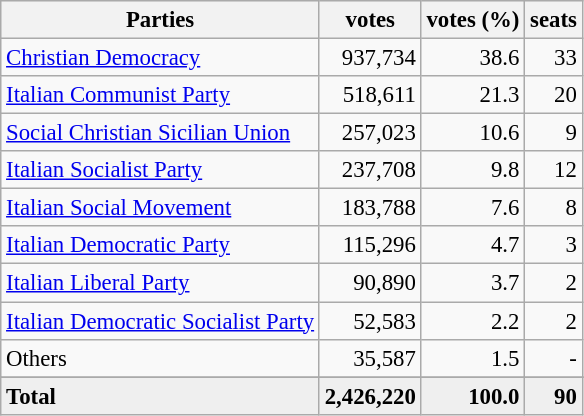<table class="wikitable" style="font-size:95%">
<tr bgcolor="EFEFEF">
<th>Parties</th>
<th>votes</th>
<th>votes (%)</th>
<th>seats</th>
</tr>
<tr>
<td><a href='#'>Christian Democracy</a></td>
<td align=right>937,734</td>
<td align=right>38.6</td>
<td align=right>33</td>
</tr>
<tr>
<td><a href='#'>Italian Communist Party</a></td>
<td align=right>518,611</td>
<td align=right>21.3</td>
<td align=right>20</td>
</tr>
<tr>
<td><a href='#'>Social Christian Sicilian Union</a></td>
<td align=right>257,023</td>
<td align=right>10.6</td>
<td align=right>9</td>
</tr>
<tr>
<td><a href='#'>Italian Socialist Party</a></td>
<td align=right>237,708</td>
<td align=right>9.8</td>
<td align=right>12</td>
</tr>
<tr>
<td><a href='#'>Italian Social Movement</a></td>
<td align=right>183,788</td>
<td align=right>7.6</td>
<td align=right>8</td>
</tr>
<tr>
<td><a href='#'>Italian Democratic Party</a></td>
<td align=right>115,296</td>
<td align=right>4.7</td>
<td align=right>3</td>
</tr>
<tr>
<td><a href='#'>Italian Liberal Party</a></td>
<td align=right>90,890</td>
<td align=right>3.7</td>
<td align=right>2</td>
</tr>
<tr>
<td><a href='#'>Italian Democratic Socialist Party</a></td>
<td align=right>52,583</td>
<td align=right>2.2</td>
<td align=right>2</td>
</tr>
<tr>
<td>Others</td>
<td align=right>35,587</td>
<td align=right>1.5</td>
<td align=right>-</td>
</tr>
<tr>
</tr>
<tr bgcolor="EFEFEF">
<td><strong>Total</strong></td>
<td align=right><strong>2,426,220</strong></td>
<td align=right><strong>100.0</strong></td>
<td align=right><strong>90</strong></td>
</tr>
</table>
